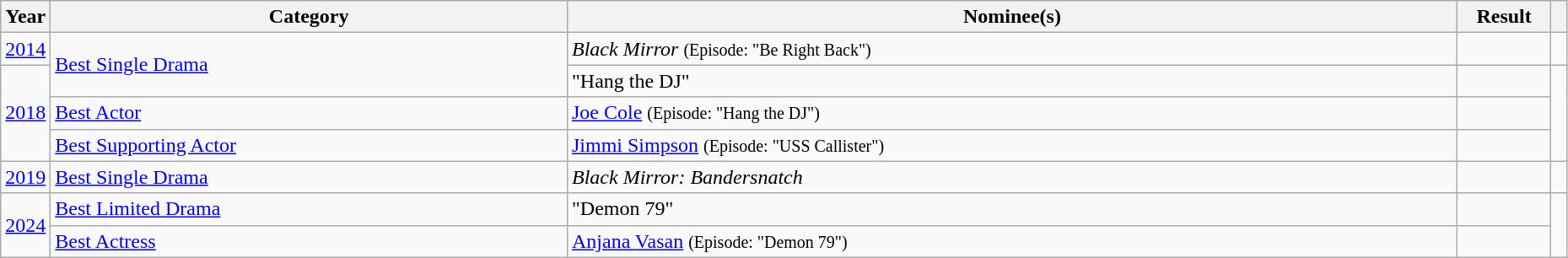<table class="wikitable sortable" style="width:98%; summary:Black Mirror won zero of seven awards.">
<tr>
<th scope="col" style="width:3%;">Year</th>
<th scope="col" style="width:33%;">Category</th>
<th>Nominee(s)</th>
<th scope="col" style="width:6%;">Result</th>
<th scope="col" class="unsortable" style="width:1%;"></th>
</tr>
<tr>
<td style="text-align: center;"><a href='#'>2014</a></td>
<td rowspan="2"><a href='#'>Best Single Drama</a></td>
<td><em>Black Mirror</em> <small>(Episode: "Be Right Back")</small></td>
<td></td>
<td align="center"></td>
</tr>
<tr>
<td rowspan="3" style="text-align: center;"><a href='#'>2018</a></td>
<td>"Hang the DJ"</td>
<td></td>
<td rowspan="3" align="center"></td>
</tr>
<tr>
<td><a href='#'>Best Actor</a></td>
<td><a href='#'>Joe Cole</a> <small>(Episode: "Hang the DJ")</small></td>
<td></td>
</tr>
<tr>
<td><a href='#'>Best Supporting Actor</a></td>
<td><a href='#'>Jimmi Simpson</a> <small>(Episode: "USS Callister")</small></td>
<td></td>
</tr>
<tr>
<td style="text-align: center;"><a href='#'>2019</a></td>
<td><a href='#'>Best Single Drama</a></td>
<td><em>Black Mirror: Bandersnatch</em></td>
<td></td>
<td align="center"></td>
</tr>
<tr>
<td rowspan="2" style="text-align: center;"><a href='#'>2024</a></td>
<td><a href='#'>Best Limited Drama</a></td>
<td>"Demon 79"</td>
<td></td>
<td rowspan="2" align="center"></td>
</tr>
<tr>
<td><a href='#'>Best Actress</a></td>
<td><a href='#'>Anjana Vasan</a> <small>(Episode: "Demon 79")</small></td>
<td></td>
</tr>
</table>
